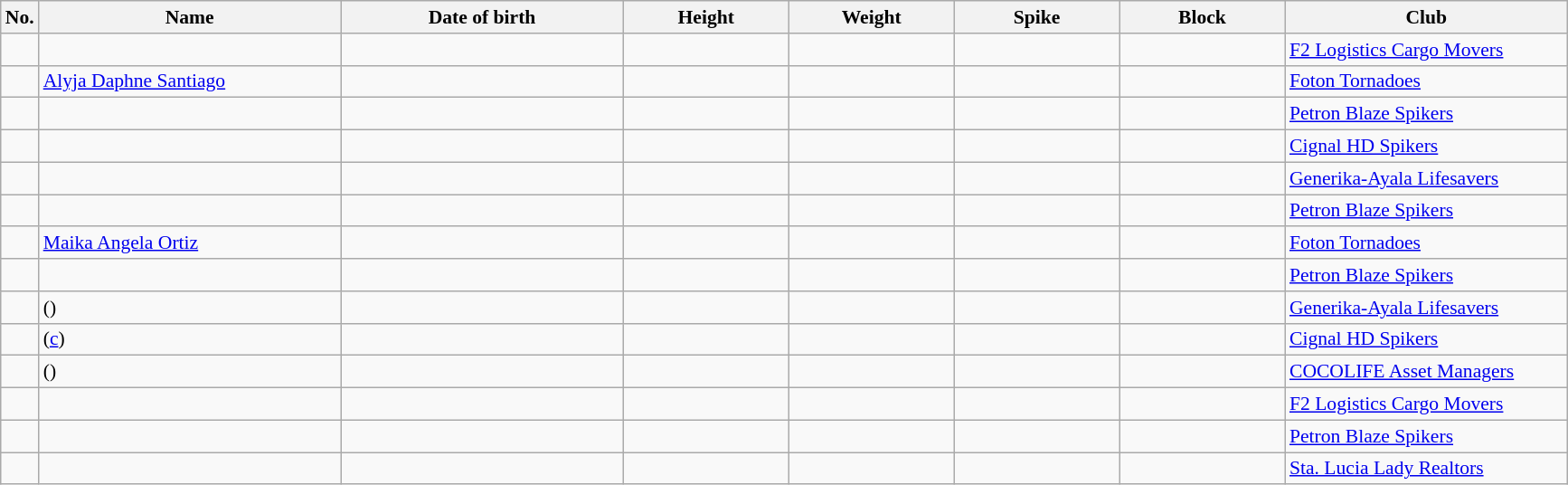<table class="wikitable sortable" style="font-size:90%; text-align:center;">
<tr>
<th>No.</th>
<th style="width:15em">Name</th>
<th style="width:14em">Date of birth</th>
<th style="width:8em">Height</th>
<th style="width:8em">Weight</th>
<th style="width:8em">Spike</th>
<th style="width:8em">Block</th>
<th style="width:14em">Club</th>
</tr>
<tr>
<td></td>
<td align=left> </td>
<td align=right></td>
<td></td>
<td></td>
<td></td>
<td></td>
<td align=left><a href='#'>F2 Logistics Cargo Movers</a></td>
</tr>
<tr>
<td></td>
<td align=left> <a href='#'>Alyja Daphne Santiago</a></td>
<td align=right></td>
<td></td>
<td></td>
<td></td>
<td></td>
<td align=left><a href='#'>Foton Tornadoes</a></td>
</tr>
<tr>
<td></td>
<td align=left> </td>
<td align=right></td>
<td></td>
<td></td>
<td></td>
<td></td>
<td align=left><a href='#'>Petron Blaze Spikers</a></td>
</tr>
<tr>
<td></td>
<td align=left> </td>
<td align=right></td>
<td></td>
<td></td>
<td></td>
<td></td>
<td align=left><a href='#'>Cignal HD Spikers</a></td>
</tr>
<tr>
<td></td>
<td align=left> </td>
<td align=right></td>
<td></td>
<td></td>
<td></td>
<td></td>
<td align=left><a href='#'>Generika-Ayala Lifesavers</a></td>
</tr>
<tr>
<td></td>
<td align=left> </td>
<td align=right></td>
<td></td>
<td></td>
<td></td>
<td></td>
<td align=left><a href='#'>Petron Blaze Spikers</a></td>
</tr>
<tr>
<td></td>
<td align=left> <a href='#'>Maika Angela Ortiz</a></td>
<td align=right></td>
<td></td>
<td></td>
<td></td>
<td></td>
<td align=left><a href='#'>Foton Tornadoes</a></td>
</tr>
<tr>
<td></td>
<td align=left> </td>
<td align=right></td>
<td></td>
<td></td>
<td></td>
<td></td>
<td align=left><a href='#'>Petron Blaze Spikers</a></td>
</tr>
<tr>
<td></td>
<td align=left>  ()</td>
<td align=right></td>
<td></td>
<td></td>
<td></td>
<td></td>
<td align=left><a href='#'>Generika-Ayala Lifesavers</a></td>
</tr>
<tr>
<td></td>
<td align=left>  (<a href='#'>c</a>)</td>
<td align=right></td>
<td></td>
<td></td>
<td></td>
<td></td>
<td align=left><a href='#'>Cignal HD Spikers</a></td>
</tr>
<tr>
<td></td>
<td align=left>  ()</td>
<td align=right></td>
<td></td>
<td></td>
<td></td>
<td></td>
<td align=left><a href='#'>COCOLIFE Asset Managers</a></td>
</tr>
<tr>
<td></td>
<td align=left> </td>
<td align=right></td>
<td></td>
<td></td>
<td></td>
<td></td>
<td align=left><a href='#'>F2 Logistics Cargo Movers</a></td>
</tr>
<tr>
<td></td>
<td align=left> </td>
<td align=right></td>
<td></td>
<td></td>
<td></td>
<td></td>
<td align=left><a href='#'>Petron Blaze Spikers</a></td>
</tr>
<tr>
<td></td>
<td align=left> </td>
<td align=right></td>
<td></td>
<td></td>
<td></td>
<td></td>
<td align=left><a href='#'>Sta. Lucia Lady Realtors</a></td>
</tr>
</table>
